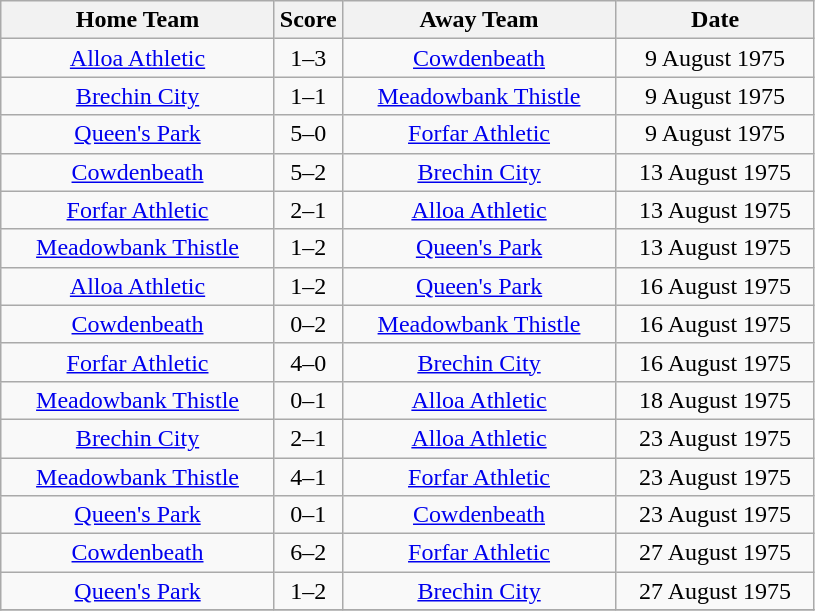<table class="wikitable" style="text-align:center;">
<tr>
<th width=175>Home Team</th>
<th width=20>Score</th>
<th width=175>Away Team</th>
<th width= 125>Date</th>
</tr>
<tr>
<td><a href='#'>Alloa Athletic</a></td>
<td>1–3</td>
<td><a href='#'>Cowdenbeath</a></td>
<td>9 August 1975</td>
</tr>
<tr>
<td><a href='#'>Brechin City</a></td>
<td>1–1</td>
<td><a href='#'>Meadowbank Thistle</a></td>
<td>9 August 1975</td>
</tr>
<tr>
<td><a href='#'>Queen's Park</a></td>
<td>5–0</td>
<td><a href='#'>Forfar Athletic</a></td>
<td>9 August 1975</td>
</tr>
<tr>
<td><a href='#'>Cowdenbeath</a></td>
<td>5–2</td>
<td><a href='#'>Brechin City</a></td>
<td>13 August 1975</td>
</tr>
<tr>
<td><a href='#'>Forfar Athletic</a></td>
<td>2–1</td>
<td><a href='#'>Alloa Athletic</a></td>
<td>13 August 1975</td>
</tr>
<tr>
<td><a href='#'>Meadowbank Thistle</a></td>
<td>1–2</td>
<td><a href='#'>Queen's Park</a></td>
<td>13 August 1975</td>
</tr>
<tr>
<td><a href='#'>Alloa Athletic</a></td>
<td>1–2</td>
<td><a href='#'>Queen's Park</a></td>
<td>16 August 1975</td>
</tr>
<tr>
<td><a href='#'>Cowdenbeath</a></td>
<td>0–2</td>
<td><a href='#'>Meadowbank Thistle</a></td>
<td>16 August 1975</td>
</tr>
<tr>
<td><a href='#'>Forfar Athletic</a></td>
<td>4–0</td>
<td><a href='#'>Brechin City</a></td>
<td>16 August 1975</td>
</tr>
<tr>
<td><a href='#'>Meadowbank Thistle</a></td>
<td>0–1</td>
<td><a href='#'>Alloa Athletic</a></td>
<td>18 August 1975</td>
</tr>
<tr>
<td><a href='#'>Brechin City</a></td>
<td>2–1</td>
<td><a href='#'>Alloa Athletic</a></td>
<td>23 August 1975</td>
</tr>
<tr>
<td><a href='#'>Meadowbank Thistle</a></td>
<td>4–1</td>
<td><a href='#'>Forfar Athletic</a></td>
<td>23 August 1975</td>
</tr>
<tr>
<td><a href='#'>Queen's Park</a></td>
<td>0–1</td>
<td><a href='#'>Cowdenbeath</a></td>
<td>23 August 1975</td>
</tr>
<tr>
<td><a href='#'>Cowdenbeath</a></td>
<td>6–2</td>
<td><a href='#'>Forfar Athletic</a></td>
<td>27 August 1975</td>
</tr>
<tr>
<td><a href='#'>Queen's Park</a></td>
<td>1–2</td>
<td><a href='#'>Brechin City</a></td>
<td>27 August 1975</td>
</tr>
<tr>
</tr>
</table>
